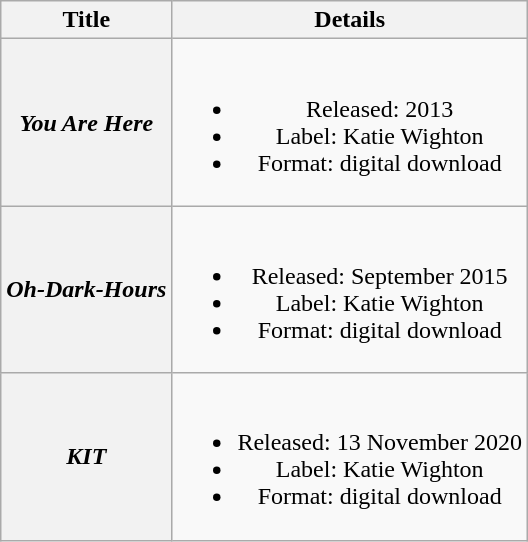<table class="wikitable plainrowheaders" style="text-align:center;" border="1">
<tr>
<th>Title</th>
<th>Details</th>
</tr>
<tr>
<th scope="row"><em>You Are Here</em></th>
<td><br><ul><li>Released: 2013</li><li>Label: Katie Wighton</li><li>Format: digital download</li></ul></td>
</tr>
<tr>
<th scope="row"><em>Oh-Dark-Hours</em></th>
<td><br><ul><li>Released: September 2015</li><li>Label: Katie Wighton</li><li>Format: digital download</li></ul></td>
</tr>
<tr>
<th scope="row"><em>KIT</em></th>
<td><br><ul><li>Released: 13 November 2020</li><li>Label: Katie Wighton</li><li>Format: digital download</li></ul></td>
</tr>
</table>
